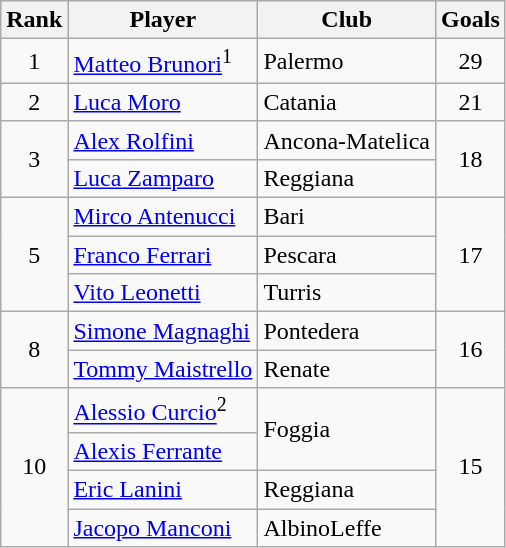<table class="wikitable" style="text-align:center">
<tr>
<th>Rank</th>
<th>Player</th>
<th>Club</th>
<th>Goals</th>
</tr>
<tr>
<td>1</td>
<td align="left"> <a href='#'>Matteo Brunori</a><sup>1</sup></td>
<td align="left">Palermo</td>
<td>29</td>
</tr>
<tr>
<td>2</td>
<td align="left"> <a href='#'>Luca Moro</a></td>
<td align="left">Catania</td>
<td>21</td>
</tr>
<tr>
<td rowspan="2">3</td>
<td align="left"> <a href='#'>Alex Rolfini</a></td>
<td align="left">Ancona-Matelica</td>
<td rowspan="2">18</td>
</tr>
<tr>
<td align="left"> <a href='#'>Luca Zamparo</a></td>
<td align="left">Reggiana</td>
</tr>
<tr>
<td rowspan="3">5</td>
<td align="left"> <a href='#'>Mirco Antenucci</a></td>
<td align="left">Bari</td>
<td rowspan="3">17</td>
</tr>
<tr>
<td align="left"> <a href='#'>Franco Ferrari</a></td>
<td align="left">Pescara</td>
</tr>
<tr>
<td align="left"> <a href='#'>Vito Leonetti</a></td>
<td align="left">Turris</td>
</tr>
<tr>
<td rowspan="2">8</td>
<td align="left"> <a href='#'>Simone Magnaghi</a></td>
<td align="left">Pontedera</td>
<td rowspan="2">16</td>
</tr>
<tr>
<td align="left"> <a href='#'>Tommy Maistrello</a></td>
<td align="left">Renate</td>
</tr>
<tr>
<td rowspan="4">10</td>
<td align="left"> <a href='#'>Alessio Curcio</a><sup>2</sup></td>
<td rowspan="2" align="left">Foggia</td>
<td rowspan="4">15</td>
</tr>
<tr>
<td align="left"> <a href='#'>Alexis Ferrante</a></td>
</tr>
<tr>
<td align="left"> <a href='#'>Eric Lanini</a></td>
<td align="left">Reggiana</td>
</tr>
<tr>
<td align="left"> <a href='#'>Jacopo Manconi</a></td>
<td align="left">AlbinoLeffe</td>
</tr>
</table>
